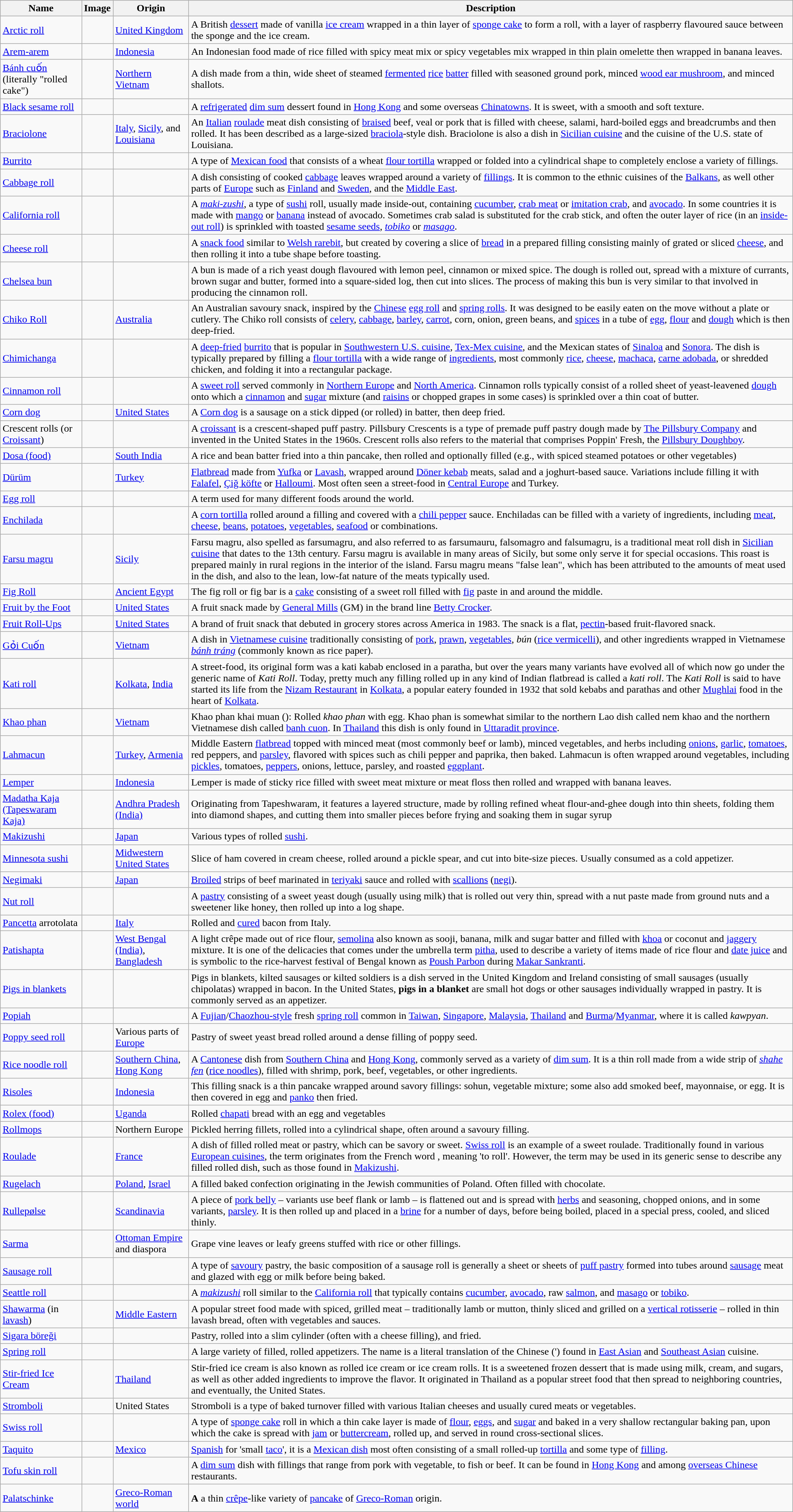<table class="wikitable sortable" style="width:100%">
<tr>
<th>Name</th>
<th class="unsortable">Image</th>
<th>Origin</th>
<th>Description</th>
</tr>
<tr>
<td><a href='#'>Arctic roll</a></td>
<td></td>
<td><a href='#'>United Kingdom</a></td>
<td>A British <a href='#'>dessert</a> made of vanilla <a href='#'>ice cream</a> wrapped in a thin layer of <a href='#'>sponge cake</a> to form a roll, with a layer of raspberry flavoured sauce between the sponge and the ice cream.</td>
</tr>
<tr>
<td><a href='#'>Arem-arem</a></td>
<td></td>
<td><a href='#'>Indonesia</a></td>
<td>An Indonesian food made of rice filled with spicy meat mix or spicy vegetables mix wrapped in thin plain omelette then wrapped in banana leaves.</td>
</tr>
<tr>
<td><a href='#'>Bánh cuốn</a> (literally "rolled cake")</td>
<td></td>
<td><a href='#'>Northern Vietnam</a></td>
<td>A dish made from a thin, wide sheet of steamed <a href='#'>fermented</a> <a href='#'>rice</a> <a href='#'>batter</a> filled with seasoned ground pork, minced <a href='#'>wood ear mushroom</a>, and minced shallots.</td>
</tr>
<tr>
<td><a href='#'>Black sesame roll</a></td>
<td></td>
<td></td>
<td>A <a href='#'>refrigerated</a> <a href='#'>dim sum</a> dessert found in <a href='#'>Hong Kong</a> and some overseas <a href='#'>Chinatowns</a>. It is sweet, with a smooth and soft texture.</td>
</tr>
<tr>
<td><a href='#'>Braciolone</a></td>
<td></td>
<td><a href='#'>Italy</a>, <a href='#'>Sicily</a>, and <a href='#'>Louisiana</a></td>
<td>An <a href='#'>Italian</a> <a href='#'>roulade</a> meat dish consisting of <a href='#'>braised</a> beef, veal or pork that is filled with cheese, salami, hard-boiled eggs and breadcrumbs and then rolled. It has been described as a large-sized <a href='#'>braciola</a>-style dish. Braciolone is also a dish in <a href='#'>Sicilian cuisine</a> and the cuisine of the U.S. state of Louisiana.</td>
</tr>
<tr>
<td><a href='#'>Burrito</a></td>
<td></td>
<td></td>
<td>A type of <a href='#'>Mexican food</a> that consists of a wheat <a href='#'>flour tortilla</a> wrapped or folded into a cylindrical shape to completely enclose a variety of fillings.</td>
</tr>
<tr>
<td><a href='#'>Cabbage roll</a></td>
<td></td>
<td></td>
<td>A dish consisting of cooked <a href='#'>cabbage</a> leaves wrapped around a variety of <a href='#'>fillings</a>. It is common to the ethnic cuisines of the <a href='#'>Balkans</a>, as well other parts of <a href='#'>Europe</a> such as <a href='#'>Finland</a> and <a href='#'>Sweden</a>, and the <a href='#'>Middle East</a>.</td>
</tr>
<tr>
<td><a href='#'>California roll</a></td>
<td></td>
<td></td>
<td>A <a href='#'><em>maki-zushi</em></a>, a type of <a href='#'>sushi</a> roll, usually made inside-out, containing <a href='#'>cucumber</a>, <a href='#'>crab meat</a> or <a href='#'>imitation crab</a>, and <a href='#'>avocado</a>. In some countries it is made with <a href='#'>mango</a> or <a href='#'>banana</a> instead of avocado.  Sometimes crab salad is substituted for the crab stick, and often the outer layer of rice (in an <a href='#'>inside-out roll</a>) is sprinkled with toasted <a href='#'>sesame seeds</a>, <em><a href='#'>tobiko</a></em> or <a href='#'><em>masago</em></a>.</td>
</tr>
<tr>
<td><a href='#'>Cheese roll</a></td>
<td></td>
<td></td>
<td>A <a href='#'>snack food</a> similar to <a href='#'>Welsh rarebit</a>, but created by covering a slice of <a href='#'>bread</a> in a prepared filling consisting mainly of grated or sliced <a href='#'>cheese</a>, and then rolling it into a tube shape before toasting.</td>
</tr>
<tr>
<td><a href='#'>Chelsea bun</a></td>
<td></td>
<td></td>
<td>A bun is made of a rich yeast dough flavoured with lemon peel, cinnamon or mixed spice. The dough is rolled out, spread with a mixture of currants, brown sugar and butter, formed into a square-sided log, then cut into slices. The process of making this bun is very similar to that involved in producing the cinnamon roll.</td>
</tr>
<tr>
<td><a href='#'>Chiko Roll</a></td>
<td></td>
<td><a href='#'>Australia</a></td>
<td>An Australian savoury snack, inspired by the <a href='#'>Chinese</a> <a href='#'>egg roll</a> and <a href='#'>spring rolls</a>. It was designed to be easily eaten on the move without a plate or cutlery. The Chiko roll consists of  <a href='#'>celery</a>, <a href='#'>cabbage</a>, <a href='#'>barley</a>, <a href='#'>carrot</a>, corn, onion, green beans, and <a href='#'>spices</a> in a tube of <a href='#'>egg</a>, <a href='#'>flour</a> and <a href='#'>dough</a> which is then deep-fried.</td>
</tr>
<tr>
<td><a href='#'>Chimichanga</a></td>
<td></td>
<td></td>
<td>A <a href='#'>deep-fried</a> <a href='#'>burrito</a> that is popular in <a href='#'>Southwestern U.S. cuisine</a>, <a href='#'>Tex-Mex cuisine</a>, and the Mexican states of <a href='#'>Sinaloa</a> and <a href='#'>Sonora</a>. The dish is typically prepared by filling a <a href='#'>flour tortilla</a> with a wide range of <a href='#'>ingredients</a>, most commonly <a href='#'>rice</a>, <a href='#'>cheese</a>, <a href='#'>machaca</a>, <a href='#'>carne adobada</a>, or shredded chicken, and folding it into a rectangular package.</td>
</tr>
<tr>
<td><a href='#'>Cinnamon roll</a></td>
<td></td>
<td></td>
<td>A <a href='#'>sweet roll</a> served commonly in <a href='#'>Northern Europe</a> and <a href='#'>North America</a>. Cinnamon rolls typically consist of a rolled sheet of yeast-leavened <a href='#'>dough</a> onto which a <a href='#'>cinnamon</a> and <a href='#'>sugar</a> mixture (and <a href='#'>raisins</a> or chopped grapes in some cases) is sprinkled over a thin coat of butter.</td>
</tr>
<tr>
<td><a href='#'>Corn dog</a></td>
<td></td>
<td><a href='#'>United States</a></td>
<td>A <a href='#'>Corn dog</a> is a sausage on a stick dipped (or rolled) in batter, then deep fried.</td>
</tr>
<tr>
<td>Crescent rolls (or <a href='#'>Croissant</a>)</td>
<td></td>
<td></td>
<td>A <a href='#'>croissant</a> is a crescent-shaped puff pastry. Pillsbury Crescents is a type of premade puff pastry dough made by <a href='#'>The Pillsbury Company</a> and invented in the United States in the 1960s. Crescent rolls also refers to the material that comprises Poppin' Fresh, the <a href='#'>Pillsbury Doughboy</a>.</td>
</tr>
<tr>
<td><a href='#'>Dosa (food)</a></td>
<td></td>
<td><a href='#'>South India</a></td>
<td>A rice and bean batter fried into a thin pancake, then rolled and optionally filled (e.g., with spiced steamed potatoes or other vegetables)</td>
</tr>
<tr>
<td><a href='#'>Dürüm</a></td>
<td></td>
<td><a href='#'>Turkey</a></td>
<td><a href='#'>Flatbread</a> made from <a href='#'>Yufka</a> or <a href='#'>Lavash</a>, wrapped around <a href='#'>Döner kebab</a> meats, salad and a joghurt-based sauce. Variations include filling it with <a href='#'>Falafel</a>, <a href='#'>Çiğ köfte</a> or <a href='#'>Halloumi</a>. Most often seen a street-food in <a href='#'>Central Europe</a> and Turkey.</td>
</tr>
<tr>
<td><a href='#'>Egg roll</a></td>
<td></td>
<td></td>
<td>A term used for many different foods around the world.</td>
</tr>
<tr>
<td><a href='#'>Enchilada</a></td>
<td></td>
<td></td>
<td>A <a href='#'>corn tortilla</a> rolled around a filling and covered with a <a href='#'>chili pepper</a> sauce. Enchiladas can be filled with a variety of ingredients, including <a href='#'>meat</a>, <a href='#'>cheese</a>, <a href='#'>beans</a>, <a href='#'>potatoes</a>, <a href='#'>vegetables</a>, <a href='#'>seafood</a> or combinations.</td>
</tr>
<tr>
<td><a href='#'>Farsu magru</a></td>
<td></td>
<td><a href='#'>Sicily</a></td>
<td>Farsu magru, also spelled as farsumagru, and also referred to as farsumauru, falsomagro and falsumagru, is a traditional meat roll dish in <a href='#'>Sicilian cuisine</a> that dates to the 13th century. Farsu magru is available in many areas of Sicily, but some only serve it for special occasions. This roast is prepared mainly in rural regions in the interior of the island. Farsu magru means "false lean", which has been attributed to the amounts of meat used in the dish, and also to the lean, low-fat nature of the meats typically used.</td>
</tr>
<tr>
<td><a href='#'>Fig Roll</a></td>
<td></td>
<td><a href='#'>Ancient Egypt</a></td>
<td>The fig roll or fig bar is a <a href='#'>cake</a> consisting of a sweet roll filled with <a href='#'>fig</a> paste in and around the middle.</td>
</tr>
<tr>
<td><a href='#'>Fruit by the Foot</a></td>
<td></td>
<td><a href='#'>United States</a></td>
<td>A fruit snack made by <a href='#'>General Mills</a> (GM) in the brand line <a href='#'>Betty Crocker</a>.</td>
</tr>
<tr>
<td><a href='#'>Fruit Roll-Ups</a></td>
<td></td>
<td><a href='#'>United States</a></td>
<td>A brand of fruit snack that debuted in grocery stores across America in 1983. The snack is a flat, <a href='#'>pectin</a>-based fruit-flavored snack.</td>
</tr>
<tr>
<td><a href='#'>Gỏi Cuốn</a></td>
<td></td>
<td><a href='#'>Vietnam</a></td>
<td>A dish in <a href='#'>Vietnamese cuisine</a> traditionally consisting of <a href='#'>pork</a>, <a href='#'>prawn</a>, <a href='#'>vegetables</a>, <em>bún</em> (<a href='#'>rice vermicelli</a>), and other ingredients wrapped in Vietnamese <em><a href='#'>bánh tráng</a></em> (commonly known as rice paper).</td>
</tr>
<tr>
<td><a href='#'>Kati roll</a></td>
<td></td>
<td><a href='#'>Kolkata</a>, <a href='#'>India</a></td>
<td>A street-food, its original form was a kati kabab enclosed in a paratha, but over the years many variants have evolved all of which now go under the generic name of <em>Kati Roll</em>. Today, pretty much any filling rolled up in any kind of Indian flatbread is called a <em>kati roll</em>. The <em>Kati Roll</em> is said to have started its life from the <a href='#'>Nizam Restaurant</a> in <a href='#'>Kolkata</a>, a popular eatery founded in 1932 that sold kebabs and parathas and other <a href='#'>Mughlai</a> food in the heart of <a href='#'>Kolkata</a>.</td>
</tr>
<tr>
<td><a href='#'>Khao phan</a></td>
<td></td>
<td><a href='#'>Vietnam</a></td>
<td>Khao phan khai muan (): Rolled <em>khao phan</em> with egg. Khao phan is somewhat similar to the northern Lao dish called nem khao and the northern Vietnamese dish called <a href='#'>banh cuon</a>. In <a href='#'>Thailand</a> this dish is only found in <a href='#'>Uttaradit province</a>.</td>
</tr>
<tr>
<td><a href='#'>Lahmacun</a></td>
<td></td>
<td><a href='#'>Turkey</a>, <a href='#'>Armenia</a></td>
<td>Middle Eastern <a href='#'>flatbread</a> topped with minced meat (most commonly beef or lamb), minced vegetables, and herbs including <a href='#'>onions</a>, <a href='#'>garlic</a>, <a href='#'>tomatoes</a>, red peppers, and <a href='#'>parsley</a>, flavored with spices such as chili pepper and paprika, then baked. Lahmacun is often wrapped around vegetables, including <a href='#'>pickles</a>, tomatoes, <a href='#'>peppers</a>, onions, lettuce, parsley, and roasted <a href='#'>eggplant</a>.</td>
</tr>
<tr>
<td><a href='#'>Lemper</a></td>
<td></td>
<td><a href='#'>Indonesia</a></td>
<td>Lemper is made of sticky rice filled with sweet meat mixture or meat floss then rolled and wrapped with banana leaves.</td>
</tr>
<tr>
<td><a href='#'>Madatha Kaja (Tapeswaram Kaja)</a></td>
<td></td>
<td><a href='#'>Andhra Pradesh (India)</a></td>
<td>Originating from Tapeshwaram, it features a layered structure, made by rolling refined wheat flour-and-ghee dough into thin sheets, folding them into diamond shapes, and cutting them into smaller pieces before frying and soaking them in sugar syrup</td>
</tr>
<tr>
<td><a href='#'>Makizushi</a></td>
<td></td>
<td><a href='#'>Japan</a></td>
<td>Various types of rolled <a href='#'>sushi</a>.</td>
</tr>
<tr>
<td><a href='#'>Minnesota sushi</a></td>
<td></td>
<td><a href='#'>Midwestern United States</a></td>
<td>Slice of ham covered in cream cheese, rolled around a pickle spear, and cut into bite-size pieces. Usually consumed as a cold appetizer.</td>
</tr>
<tr>
<td><a href='#'>Negimaki</a></td>
<td></td>
<td><a href='#'>Japan</a></td>
<td><a href='#'>Broiled</a> strips of beef marinated in <a href='#'>teriyaki</a> sauce and rolled with <a href='#'>scallions</a> (<a href='#'>negi</a>).</td>
</tr>
<tr>
<td><a href='#'>Nut roll</a></td>
<td></td>
<td></td>
<td>A <a href='#'>pastry</a> consisting of a sweet yeast dough (usually using milk) that is rolled out very thin, spread with a nut paste made from ground nuts and a sweetener like honey, then rolled up into a log shape.</td>
</tr>
<tr>
<td><a href='#'>Pancetta</a> arrotolata</td>
<td></td>
<td><a href='#'>Italy</a></td>
<td>Rolled and <a href='#'>cured</a> bacon from Italy.</td>
</tr>
<tr>
<td><a href='#'>Patishapta</a></td>
<td></td>
<td><a href='#'>West Bengal (India)</a>, <a href='#'>Bangladesh</a></td>
<td>A light crêpe made out of rice flour, <a href='#'>semolina</a> also known as sooji, banana, milk and sugar batter and filled with <a href='#'>khoa</a> or coconut and <a href='#'>jaggery</a> mixture. It is one of the delicacies that comes under the umbrella term <a href='#'>pitha</a>, used to describe a variety of items made of rice flour and <a href='#'>date juice</a> and is symbolic to the rice-harvest festival of Bengal known as <a href='#'>Poush Parbon</a> during <a href='#'>Makar Sankranti</a>.</td>
</tr>
<tr>
<td><a href='#'>Pigs in blankets</a></td>
<td></td>
<td></td>
<td>Pigs in blankets, kilted sausages or kilted soldiers is a dish served in the United Kingdom and Ireland consisting of small sausages (usually chipolatas) wrapped in bacon. In the United States, <strong>pigs in a blanket</strong> are small hot dogs or other sausages individually wrapped in pastry. It is commonly served as an appetizer.</td>
</tr>
<tr>
<td><a href='#'>Popiah</a></td>
<td></td>
<td></td>
<td>A <a href='#'>Fujian</a>/<a href='#'>Chaozhou-style</a> fresh <a href='#'>spring roll</a> common in <a href='#'>Taiwan</a>, <a href='#'>Singapore</a>, <a href='#'>Malaysia</a>, <a href='#'>Thailand</a> and <a href='#'>Burma</a>/<a href='#'>Myanmar</a>, where it is called <em>kawpyan</em>.</td>
</tr>
<tr>
<td><a href='#'>Poppy seed roll</a></td>
<td></td>
<td>Various parts of <a href='#'>Europe</a></td>
<td>Pastry of sweet yeast bread rolled around a dense filling of poppy seed.</td>
</tr>
<tr>
<td><a href='#'>Rice noodle roll</a></td>
<td></td>
<td><a href='#'>Southern China</a>, <a href='#'>Hong Kong</a></td>
<td>A <a href='#'>Cantonese</a> dish from <a href='#'>Southern China</a> and <a href='#'>Hong Kong</a>, commonly served as a variety of <a href='#'>dim sum</a>. It is a thin roll made from a wide strip of <em><a href='#'>shahe fen</a></em> (<a href='#'>rice noodles</a>), filled with shrimp, pork, beef, vegetables, or other ingredients.</td>
</tr>
<tr>
<td><a href='#'>Risoles</a></td>
<td></td>
<td><a href='#'>Indonesia</a></td>
<td>This filling snack is a thin pancake wrapped around savory fillings: sohun, vegetable mixture; some also add smoked beef, mayonnaise, or egg. It is then covered in egg and <a href='#'>panko</a> then fried.</td>
</tr>
<tr>
<td><a href='#'>Rolex (food)</a></td>
<td></td>
<td><a href='#'>Uganda</a></td>
<td>Rolled <a href='#'>chapati</a> bread with an egg and vegetables</td>
</tr>
<tr>
<td><a href='#'>Rollmops</a></td>
<td></td>
<td>Northern Europe</td>
<td>Pickled herring fillets, rolled into a cylindrical shape, often around a savoury filling.</td>
</tr>
<tr>
<td><a href='#'>Roulade</a></td>
<td></td>
<td><a href='#'>France</a></td>
<td>A dish of filled rolled meat or pastry, which can be savory or sweet. <a href='#'>Swiss roll</a> is an example of a sweet roulade. Traditionally found in various <a href='#'>European cuisines</a>, the term  originates from the French word , meaning 'to roll'.  However, the term may be used in its generic sense to describe any filled rolled dish, such as those found in <a href='#'>Makizushi</a>.</td>
</tr>
<tr>
<td><a href='#'>Rugelach</a></td>
<td></td>
<td><a href='#'>Poland</a>, <a href='#'>Israel</a></td>
<td>A filled baked confection originating in the Jewish communities of Poland. Often filled with chocolate.</td>
</tr>
<tr>
<td><a href='#'>Rullepølse</a></td>
<td></td>
<td><a href='#'>Scandinavia</a></td>
<td>A piece of <a href='#'>pork belly</a> – variants use beef flank or lamb – is flattened out and is spread with <a href='#'>herbs</a> and seasoning, chopped onions, and in some variants, <a href='#'>parsley</a>.  It is then rolled up and placed in a <a href='#'>brine</a> for a number of days, before being boiled, placed in a special press, cooled, and sliced thinly.</td>
</tr>
<tr>
<td><a href='#'>Sarma</a></td>
<td></td>
<td><a href='#'>Ottoman Empire</a> and diaspora</td>
<td>Grape vine leaves or leafy greens stuffed with rice or other fillings.</td>
</tr>
<tr>
<td><a href='#'>Sausage roll</a></td>
<td></td>
<td></td>
<td>A type of <a href='#'>savoury</a> pastry, the basic composition of a sausage roll is generally a sheet or sheets of <a href='#'>puff pastry</a> formed into tubes around <a href='#'>sausage</a> meat and glazed with egg or milk before being baked.</td>
</tr>
<tr>
<td><a href='#'>Seattle roll</a></td>
<td></td>
<td></td>
<td>A <em><a href='#'>makizushi</a></em> roll similar to the <a href='#'>California roll</a> that typically contains <a href='#'>cucumber</a>, <a href='#'>avocado</a>, raw <a href='#'>salmon</a>,  and <a href='#'>masago</a> or <a href='#'>tobiko</a>.</td>
</tr>
<tr>
<td><a href='#'>Shawarma</a> (in <a href='#'>lavash</a>)</td>
<td></td>
<td><a href='#'>Middle Eastern</a></td>
<td>A popular street food made with spiced, grilled meat – traditionally lamb or mutton, thinly sliced and grilled on a <a href='#'>vertical rotisserie</a> – rolled in thin lavash bread, often with vegetables and sauces.</td>
</tr>
<tr>
<td><a href='#'>Sigara böreği</a></td>
<td></td>
<td></td>
<td>Pastry, rolled into a slim cylinder (often with a cheese filling), and fried.</td>
</tr>
<tr>
<td><a href='#'>Spring roll</a></td>
<td></td>
<td></td>
<td>A large variety of filled, rolled appetizers. The name is a literal translation of the Chinese  (') found in <a href='#'>East Asian</a> and <a href='#'>Southeast Asian</a> cuisine.</td>
</tr>
<tr>
<td><a href='#'>Stir-fried Ice Cream</a></td>
<td></td>
<td><a href='#'>Thailand</a></td>
<td>Stir-fried ice cream is also known as rolled ice cream or ice cream rolls. It is a sweetened frozen dessert that is made using milk, cream, and sugars, as well as other added ingredients to improve the flavor. It originated in Thailand as a popular street food that then spread to neighboring countries, and eventually, the United States.</td>
</tr>
<tr>
<td><a href='#'>Stromboli</a></td>
<td></td>
<td>United States</td>
<td>Stromboli is a type of baked turnover filled with various Italian cheeses and usually cured meats or vegetables.</td>
</tr>
<tr>
<td><a href='#'>Swiss roll</a></td>
<td></td>
<td></td>
<td>A type of <a href='#'>sponge cake</a> roll in which a thin cake layer is made of <a href='#'>flour</a>, <a href='#'>eggs</a>, and <a href='#'>sugar</a> and baked in a very shallow rectangular baking pan, upon which the cake is spread with <a href='#'>jam</a> or <a href='#'>buttercream</a>, rolled up, and served in round cross-sectional slices.</td>
</tr>
<tr>
<td><a href='#'>Taquito</a></td>
<td></td>
<td><a href='#'>Mexico</a></td>
<td><a href='#'>Spanish</a> for 'small <a href='#'>taco</a>', it is a <a href='#'>Mexican dish</a> most often consisting of a small rolled-up <a href='#'>tortilla</a> and some type of <a href='#'>filling</a>.</td>
</tr>
<tr>
<td><a href='#'>Tofu skin roll</a></td>
<td></td>
<td></td>
<td>A <a href='#'>dim sum</a> dish with fillings that range from pork with vegetable, to fish or beef. It can be found in <a href='#'>Hong Kong</a> and among <a href='#'>overseas Chinese</a> restaurants.</td>
</tr>
<tr>
<td><a href='#'>Palatschinke</a></td>
<td></td>
<td><a href='#'>Greco-Roman world</a></td>
<td><strong>A</strong> a thin <a href='#'>crêpe</a>-like variety of <a href='#'>pancake</a> of <a href='#'>Greco-Roman</a> origin.</td>
</tr>
</table>
